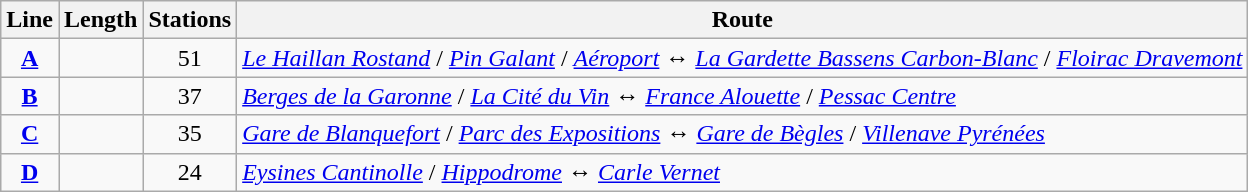<table class="wikitable">
<tr>
<th>Line</th>
<th>Length</th>
<th>Stations</th>
<th>Route</th>
</tr>
<tr>
<td style="text-align:center;"><a href='#'><strong>A</strong></a></td>
<td></td>
<td style="text-align:center;">51</td>
<td><a href='#'><em>Le Haillan Rostand</em></a> / <a href='#'><em>Pin Galant</em></a> / <a href='#'><em>Aéroport</em></a> ↔ <a href='#'><em>La Gardette Bassens Carbon-Blanc</em></a> / <a href='#'><em>Floirac Dravemont</em></a></td>
</tr>
<tr>
<td style="text-align:center;"><a href='#'><strong>B</strong></a></td>
<td></td>
<td style="text-align:center;">37</td>
<td><a href='#'><em>Berges de la Garonne</em></a> / <a href='#'><em>La Cité du Vin</em></a> ↔ <a href='#'><em>France Alouette</em></a> / <a href='#'><em>Pessac Centre</em></a></td>
</tr>
<tr>
<td style="text-align:center;"><a href='#'><strong>C</strong></a></td>
<td></td>
<td style="text-align:center;">35</td>
<td><a href='#'><em>Gare de Blanquefort</em></a> / <a href='#'><em>Parc des Expositions</em></a> ↔ <a href='#'><em>Gare de Bègles</em></a> / <a href='#'><em>Villenave Pyrénées</em></a></td>
</tr>
<tr>
<td style="text-align:center;"><a href='#'><strong>D</strong></a></td>
<td></td>
<td style="text-align:center;">24</td>
<td><a href='#'><em>Eysines Cantinolle</em></a> / <a href='#'><em>Hippodrome</em></a> ↔ <a href='#'><em>Carle Vernet</em></a></td>
</tr>
</table>
